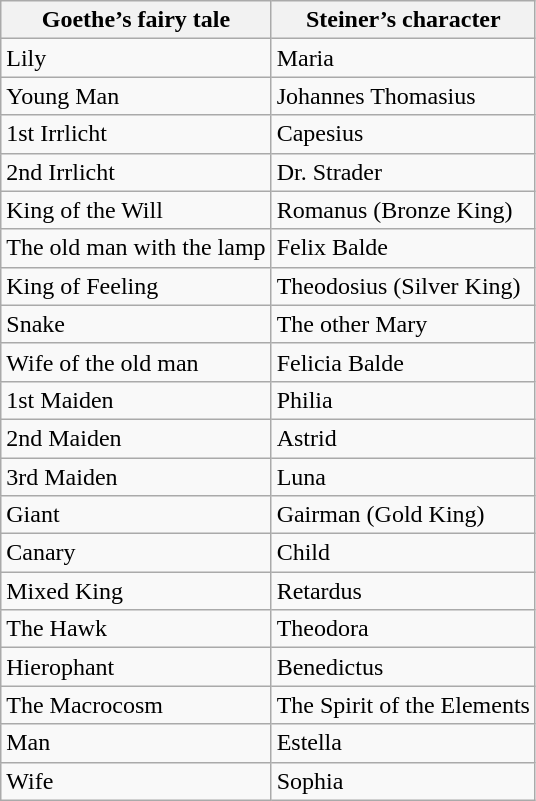<table class="wikitable">
<tr>
<th>Goethe’s fairy tale</th>
<th>Steiner’s character</th>
</tr>
<tr>
<td>Lily</td>
<td>Maria</td>
</tr>
<tr>
<td>Young Man</td>
<td>Johannes Thomasius</td>
</tr>
<tr>
<td>1st Irrlicht</td>
<td>Capesius</td>
</tr>
<tr>
<td>2nd Irrlicht</td>
<td>Dr. Strader</td>
</tr>
<tr>
<td>King of the Will</td>
<td>Romanus (Bronze King)</td>
</tr>
<tr>
<td>The old man with the lamp</td>
<td>Felix Balde</td>
</tr>
<tr>
<td>King of Feeling</td>
<td>Theodosius (Silver King)</td>
</tr>
<tr>
<td>Snake</td>
<td>The other Mary</td>
</tr>
<tr>
<td>Wife of the old man</td>
<td>Felicia Balde</td>
</tr>
<tr>
<td>1st Maiden</td>
<td>Philia</td>
</tr>
<tr>
<td>2nd Maiden</td>
<td>Astrid</td>
</tr>
<tr>
<td>3rd Maiden</td>
<td>Luna</td>
</tr>
<tr>
<td>Giant</td>
<td>Gairman (Gold King)</td>
</tr>
<tr>
<td>Canary</td>
<td>Child</td>
</tr>
<tr>
<td>Mixed King</td>
<td>Retardus</td>
</tr>
<tr>
<td>The Hawk</td>
<td>Theodora</td>
</tr>
<tr>
<td>Hierophant</td>
<td>Benedictus</td>
</tr>
<tr>
<td>The Macrocosm</td>
<td>The Spirit of the Elements</td>
</tr>
<tr>
<td>Man</td>
<td>Estella</td>
</tr>
<tr>
<td>Wife</td>
<td>Sophia</td>
</tr>
</table>
